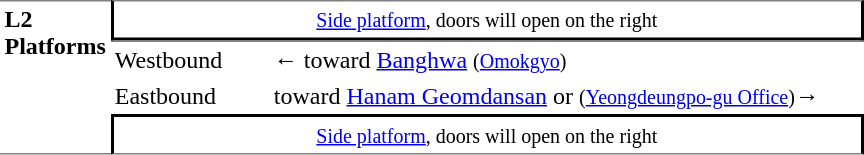<table table border=0 cellspacing=0 cellpadding=3>
<tr>
<td style="border-top:solid 1px gray;border-bottom:solid 1px gray;" width=50 rowspan=10 valign=top><strong>L2<br>Platforms</strong></td>
<td style="border-top:solid 1px gray;border-right:solid 2px black;border-left:solid 2px black;border-bottom:solid 2px black;text-align:center;" colspan=2><small><a href='#'>Side platform</a>, doors will open on the right</small></td>
</tr>
<tr>
<td style="border-bottom:solid 0px gray;border-top:solid 1px gray;" width=100>Westbound</td>
<td style="border-bottom:solid 0px gray;border-top:solid 1px gray;" width=390>←  toward <a href='#'>Banghwa</a> <small>(<a href='#'>Omokgyo</a>)</small></td>
</tr>
<tr>
<td>Eastbound</td>
<td>  toward <a href='#'>Hanam Geomdansan</a> or  <small>(<a href='#'>Yeongdeungpo-gu Office</a>)</small>→</td>
</tr>
<tr>
<td style="border-top:solid 2px black;border-right:solid 2px black;border-left:solid 2px black;border-bottom:solid 1px gray;text-align:center;" colspan=2><small><a href='#'>Side platform</a>, doors will open on the right</small></td>
</tr>
</table>
